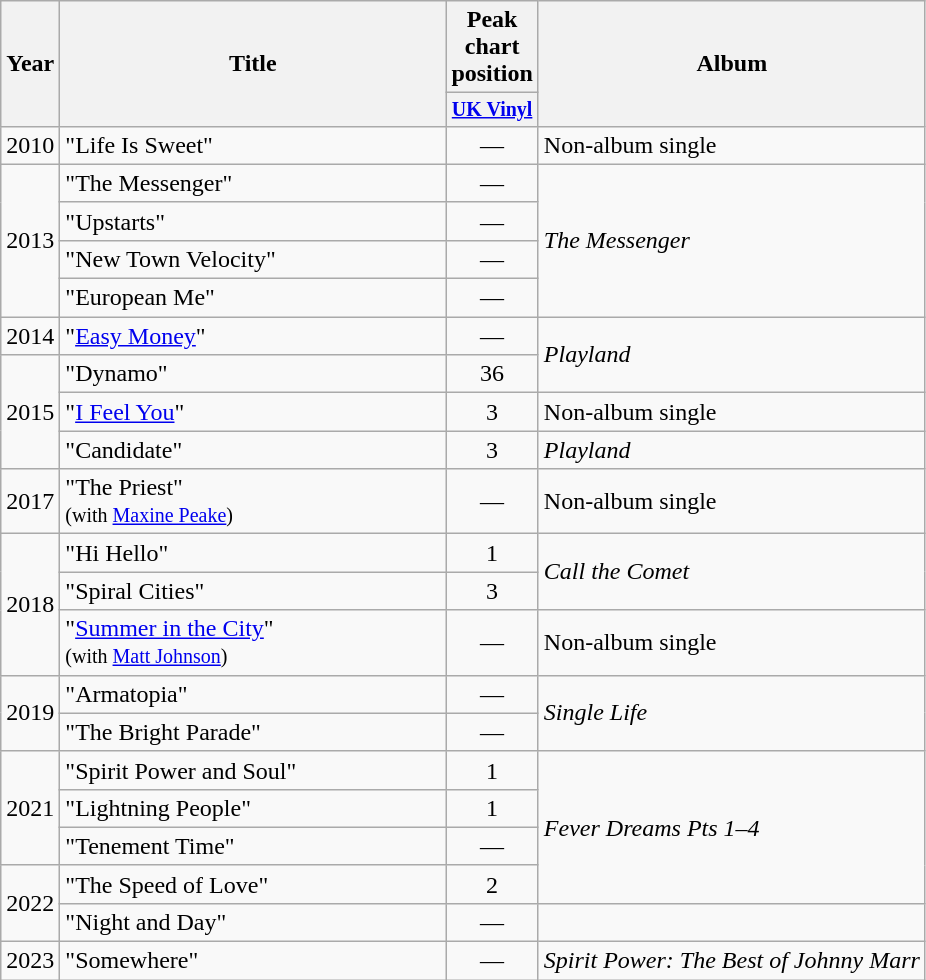<table class="wikitable" style="text-align:center">
<tr>
<th rowspan="2">Year</th>
<th rowspan="2" style="width:250px;">Title</th>
<th colspan="1">Peak chart position</th>
<th rowspan="2">Album</th>
</tr>
<tr style="font-size:smaller;">
<th width="35"><a href='#'>UK Vinyl</a></th>
</tr>
<tr>
<td>2010</td>
<td align=left>"Life Is Sweet" </td>
<td>—</td>
<td align=left>Non-album single</td>
</tr>
<tr>
<td rowspan="4">2013</td>
<td align=left>"The Messenger" </td>
<td>—</td>
<td style="text-align:left;" rowspan="4"><em>The Messenger</em></td>
</tr>
<tr>
<td align=left>"Upstarts"</td>
<td>—</td>
</tr>
<tr>
<td align=left>"New Town Velocity"</td>
<td>—</td>
</tr>
<tr>
<td align=left>"European Me" </td>
<td>—</td>
</tr>
<tr>
<td>2014</td>
<td align=left>"<a href='#'>Easy Money</a>"</td>
<td>—</td>
<td style="text-align:left;" rowspan="2"><em>Playland</em></td>
</tr>
<tr>
<td rowspan="3">2015</td>
<td align=left>"Dynamo"</td>
<td>36</td>
</tr>
<tr>
<td align=left>"<a href='#'>I Feel You</a>"</td>
<td>3</td>
<td align=left>Non-album single</td>
</tr>
<tr>
<td align=left>"Candidate"</td>
<td>3</td>
<td style="text-align:left;"><em>Playland</em></td>
</tr>
<tr>
<td>2017</td>
<td align=left>"The Priest"<br><small>(with <a href='#'>Maxine Peake</a>)</small></td>
<td>—</td>
<td style="text-align:left;">Non-album single</td>
</tr>
<tr>
<td rowspan="3">2018</td>
<td align=left>"Hi Hello"</td>
<td>1</td>
<td style="text-align:left;" rowspan="2"><em>Call the Comet</em></td>
</tr>
<tr>
<td align=left>"Spiral Cities"</td>
<td>3</td>
</tr>
<tr>
<td align=left>"<a href='#'>Summer in the City</a>"<br><small>(with <a href='#'>Matt Johnson</a>)</small></td>
<td>—</td>
<td style="text-align:left;">Non-album single</td>
</tr>
<tr style="text-align:center;">
<td rowspan="2">2019</td>
<td align=left>"Armatopia"</td>
<td>—</td>
<td style="text-align:left;" rowspan="2"><em>Single Life</em></td>
</tr>
<tr>
<td align=left>"The Bright Parade"</td>
<td>—</td>
</tr>
<tr>
<td rowspan="3">2021</td>
<td align=left>"Spirit Power and Soul"</td>
<td>1</td>
<td style="text-align:left;" rowspan="4"><em>Fever Dreams Pts 1–4</em></td>
</tr>
<tr>
<td align=left>"Lightning People"</td>
<td>1</td>
</tr>
<tr>
<td align=left>"Tenement Time"</td>
<td>—</td>
</tr>
<tr>
<td rowspan="2">2022</td>
<td align=left>"The Speed of Love"</td>
<td>2</td>
</tr>
<tr>
<td align=left>"Night and Day" </td>
<td>—</td>
<td style="text-align:left;" rowspan="1"></td>
</tr>
<tr>
<td>2023</td>
<td align=left>"Somewhere"</td>
<td>—</td>
<td align=left><em>Spirit Power: The Best of Johnny Marr</em></td>
</tr>
</table>
